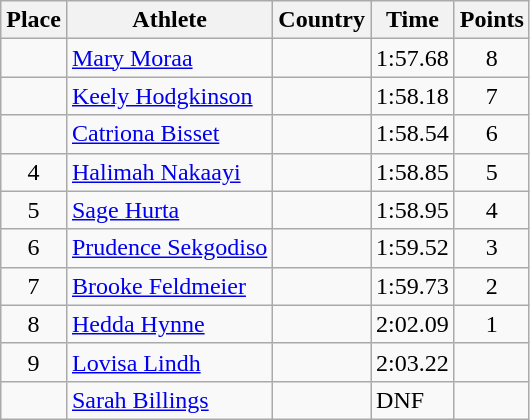<table class="wikitable">
<tr>
<th>Place</th>
<th>Athlete</th>
<th>Country</th>
<th>Time</th>
<th>Points</th>
</tr>
<tr>
<td align=center></td>
<td><a href='#'>Mary Moraa</a></td>
<td></td>
<td>1:57.68</td>
<td align=center>8</td>
</tr>
<tr>
<td align=center></td>
<td><a href='#'>Keely Hodgkinson</a></td>
<td></td>
<td>1:58.18</td>
<td align=center>7</td>
</tr>
<tr>
<td align=center></td>
<td><a href='#'>Catriona Bisset</a></td>
<td></td>
<td>1:58.54</td>
<td align=center>6</td>
</tr>
<tr>
<td align=center>4</td>
<td><a href='#'>Halimah Nakaayi</a></td>
<td></td>
<td>1:58.85</td>
<td align=center>5</td>
</tr>
<tr>
<td align=center>5</td>
<td><a href='#'>Sage Hurta</a></td>
<td></td>
<td>1:58.95</td>
<td align=center>4</td>
</tr>
<tr>
<td align=center>6</td>
<td><a href='#'>Prudence Sekgodiso</a></td>
<td></td>
<td>1:59.52</td>
<td align=center>3</td>
</tr>
<tr>
<td align=center>7</td>
<td><a href='#'>Brooke Feldmeier</a></td>
<td></td>
<td>1:59.73</td>
<td align=center>2</td>
</tr>
<tr>
<td align=center>8</td>
<td><a href='#'>Hedda Hynne</a></td>
<td></td>
<td>2:02.09</td>
<td align=center>1</td>
</tr>
<tr>
<td align=center>9</td>
<td><a href='#'>Lovisa Lindh</a></td>
<td></td>
<td>2:03.22</td>
<td align=center></td>
</tr>
<tr>
<td align=center></td>
<td><a href='#'>Sarah Billings</a></td>
<td></td>
<td>DNF</td>
<td align=center></td>
</tr>
</table>
